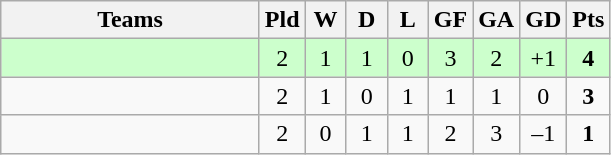<table class="wikitable" style="text-align: center;">
<tr>
<th width=165>Teams</th>
<th width=20>Pld</th>
<th width=20>W</th>
<th width=20>D</th>
<th width=20>L</th>
<th width=20>GF</th>
<th width=20>GA</th>
<th width=20>GD</th>
<th width=20>Pts</th>
</tr>
<tr align=center style="background:#ccffcc;">
<td style="text-align:left;"></td>
<td>2</td>
<td>1</td>
<td>1</td>
<td>0</td>
<td>3</td>
<td>2</td>
<td>+1</td>
<td><strong>4</strong></td>
</tr>
<tr align=center>
<td style="text-align:left;"></td>
<td>2</td>
<td>1</td>
<td>0</td>
<td>1</td>
<td>1</td>
<td>1</td>
<td>0</td>
<td><strong>3</strong></td>
</tr>
<tr align=center>
<td style="text-align:left;"></td>
<td>2</td>
<td>0</td>
<td>1</td>
<td>1</td>
<td>2</td>
<td>3</td>
<td>–1</td>
<td><strong>1</strong></td>
</tr>
</table>
